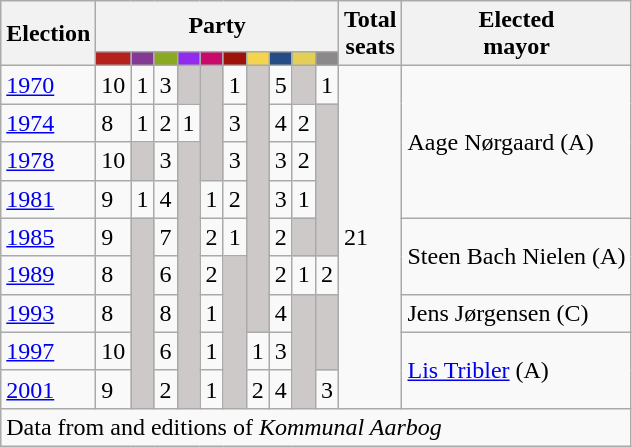<table class="wikitable">
<tr>
<th rowspan="2">Election</th>
<th colspan="10">Party</th>
<th rowspan="2">Total<br>seats</th>
<th rowspan="2">Elected<br>mayor</th>
</tr>
<tr>
<td style="background:#B5211D;"><strong><a href='#'></a></strong></td>
<td style="background:#843A93;"><strong><a href='#'></a></strong></td>
<td style="background:#89A920;"><strong><a href='#'></a></strong></td>
<td style="background:#912CEE;"><strong><a href='#'></a></strong></td>
<td style="background:#C9096C;"><strong><a href='#'></a></strong></td>
<td style="background:#9D1309;"><strong><a href='#'></a></strong></td>
<td style="background:#F4D44D;"><strong><a href='#'></a></strong></td>
<td style="background:#254C85;"><strong><a href='#'></a></strong></td>
<td style="background:#E3CF57;"><strong><a href='#'></a></strong></td>
<td style="background:#8B8989;"><strong></strong></td>
</tr>
<tr>
<td><a href='#'>1970</a></td>
<td>10</td>
<td>1</td>
<td>3</td>
<td style="background:#CDC9C9;"></td>
<td style="background:#CDC9C9;" rowspan=3></td>
<td>1</td>
<td style="background:#CDC9C9;" rowspan=7></td>
<td>5</td>
<td style="background:#CDC9C9;"></td>
<td>1</td>
<td rowspan=9>21</td>
<td rowspan=4>Aage Nørgaard (A)</td>
</tr>
<tr>
<td><a href='#'>1974</a></td>
<td>8</td>
<td>1</td>
<td>2</td>
<td>1</td>
<td>3</td>
<td>4</td>
<td>2</td>
<td style="background:#CDC9C9;" rowspan=4></td>
</tr>
<tr>
<td><a href='#'>1978</a></td>
<td>10</td>
<td style="background:#CDC9C9;"></td>
<td>3</td>
<td style="background:#CDC9C9;" rowspan=7></td>
<td>3</td>
<td>3</td>
<td>2</td>
</tr>
<tr>
<td><a href='#'>1981</a></td>
<td>9</td>
<td>1</td>
<td>4</td>
<td>1</td>
<td>2</td>
<td>3</td>
<td>1</td>
</tr>
<tr>
<td><a href='#'>1985</a></td>
<td>9</td>
<td style="background:#CDC9C9;" rowspan=5></td>
<td>7</td>
<td>2</td>
<td>1</td>
<td>2</td>
<td style="background:#CDC9C9;"></td>
<td rowspan=2>Steen Bach Nielen (A)</td>
</tr>
<tr>
<td><a href='#'>1989</a></td>
<td>8</td>
<td>6</td>
<td>2</td>
<td style="background:#CDC9C9;" rowspan=4></td>
<td>2</td>
<td>1</td>
<td>2</td>
</tr>
<tr>
<td><a href='#'>1993</a></td>
<td>8</td>
<td>8</td>
<td>1</td>
<td>4</td>
<td style="background:#CDC9C9;" rowspan=3></td>
<td style="background:#CDC9C9;" rowspan=2></td>
<td>Jens Jørgensen (C)</td>
</tr>
<tr>
<td><a href='#'>1997</a></td>
<td>10</td>
<td>6</td>
<td>1</td>
<td>1</td>
<td>3</td>
<td rowspan=2><a href='#'>Lis Tribler</a> (A)</td>
</tr>
<tr>
<td><a href='#'>2001</a></td>
<td>9</td>
<td>2</td>
<td>1</td>
<td>2</td>
<td>4</td>
<td>3</td>
</tr>
<tr>
<td colspan=14>Data from  and editions of <em>Kommunal Aarbog</em></td>
</tr>
</table>
